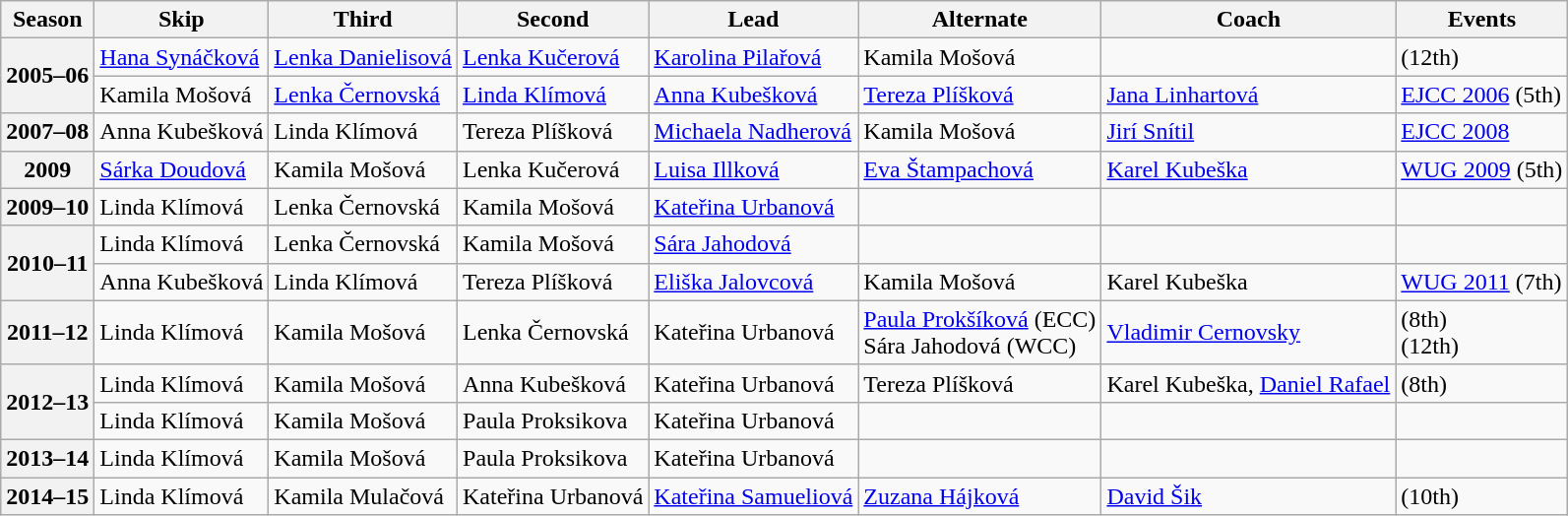<table class="wikitable">
<tr>
<th scope="col">Season</th>
<th scope="col">Skip</th>
<th scope="col">Third</th>
<th scope="col">Second</th>
<th scope="col">Lead</th>
<th scope="col">Alternate</th>
<th scope="col">Coach</th>
<th scope="col">Events</th>
</tr>
<tr>
<th scope="row" rowspan=2>2005–06</th>
<td><a href='#'>Hana Synáčková</a></td>
<td><a href='#'>Lenka Danielisová</a></td>
<td><a href='#'>Lenka Kučerová</a></td>
<td><a href='#'>Karolina Pilařová</a></td>
<td>Kamila Mošová</td>
<td></td>
<td> (12th)</td>
</tr>
<tr>
<td>Kamila Mošová</td>
<td><a href='#'>Lenka Černovská</a></td>
<td><a href='#'>Linda Klímová</a></td>
<td><a href='#'>Anna Kubešková</a></td>
<td><a href='#'>Tereza Plíšková</a></td>
<td><a href='#'>Jana Linhartová</a></td>
<td><a href='#'>EJCC 2006</a> (5th)</td>
</tr>
<tr>
<th scope="row">2007–08</th>
<td>Anna Kubešková</td>
<td>Linda Klímová</td>
<td>Tereza Plíšková</td>
<td><a href='#'>Michaela Nadherová</a></td>
<td>Kamila Mošová</td>
<td><a href='#'>Jirí Snítil</a></td>
<td><a href='#'>EJCC 2008</a> </td>
</tr>
<tr>
<th scope="row">2009</th>
<td><a href='#'>Sárka Doudová</a></td>
<td>Kamila Mošová</td>
<td>Lenka Kučerová</td>
<td><a href='#'>Luisa Illková</a></td>
<td><a href='#'>Eva Štampachová</a></td>
<td><a href='#'>Karel Kubeška</a></td>
<td><a href='#'>WUG 2009</a> (5th)</td>
</tr>
<tr>
<th scope="row">2009–10</th>
<td>Linda Klímová</td>
<td>Lenka Černovská</td>
<td>Kamila Mošová</td>
<td><a href='#'>Kateřina Urbanová</a></td>
<td></td>
<td></td>
<td></td>
</tr>
<tr>
<th scope="row" rowspan=2>2010–11</th>
<td>Linda Klímová</td>
<td>Lenka Černovská</td>
<td>Kamila Mošová</td>
<td><a href='#'>Sára Jahodová</a></td>
<td></td>
<td></td>
<td></td>
</tr>
<tr>
<td>Anna Kubešková</td>
<td>Linda Klímová</td>
<td>Tereza Plíšková</td>
<td><a href='#'>Eliška Jalovcová</a></td>
<td>Kamila Mošová</td>
<td>Karel Kubeška</td>
<td><a href='#'>WUG 2011</a> (7th)</td>
</tr>
<tr>
<th scope="row">2011–12</th>
<td>Linda Klímová</td>
<td>Kamila Mošová</td>
<td>Lenka Černovská</td>
<td>Kateřina Urbanová</td>
<td><a href='#'>Paula Prokšíková</a> (ECC)<br>Sára Jahodová (WCC)</td>
<td><a href='#'>Vladimir Cernovsky</a></td>
<td> (8th)<br> (12th)</td>
</tr>
<tr>
<th scope="row" rowspan=2>2012–13</th>
<td>Linda Klímová</td>
<td>Kamila Mošová</td>
<td>Anna Kubešková</td>
<td>Kateřina Urbanová</td>
<td>Tereza Plíšková</td>
<td>Karel Kubeška, <a href='#'>Daniel Rafael</a></td>
<td> (8th)</td>
</tr>
<tr>
<td>Linda Klímová</td>
<td>Kamila Mošová</td>
<td>Paula Proksikova</td>
<td>Kateřina Urbanová</td>
<td></td>
<td></td>
<td></td>
</tr>
<tr>
<th scope="row">2013–14</th>
<td>Linda Klímová</td>
<td>Kamila Mošová</td>
<td>Paula Proksikova</td>
<td>Kateřina Urbanová</td>
<td></td>
<td></td>
<td></td>
</tr>
<tr>
<th scope="row">2014–15</th>
<td>Linda Klímová</td>
<td>Kamila Mulačová</td>
<td>Kateřina Urbanová</td>
<td><a href='#'>Kateřina Samueliová</a></td>
<td><a href='#'>Zuzana Hájková</a></td>
<td><a href='#'>David Šik</a></td>
<td> (10th)</td>
</tr>
</table>
